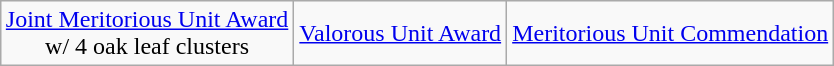<table class="wikitable" style="margin-left: auto; margin-right: auto; text-align: center; margin-bottom: -1px;">
<tr>
<td><a href='#'>Joint Meritorious Unit Award</a><br>w/ 4 oak leaf clusters</td>
<td><a href='#'>Valorous Unit Award</a></td>
<td><a href='#'>Meritorious Unit Commendation</a></td>
</tr>
</table>
